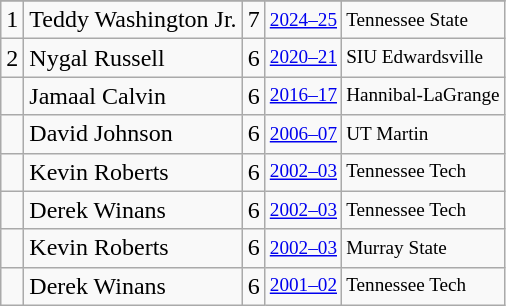<table class="wikitable">
<tr>
</tr>
<tr>
<td>1</td>
<td>Teddy Washington Jr.</td>
<td>7</td>
<td style="font-size:80%;"><a href='#'>2024–25</a></td>
<td style="font-size:80%;">Tennessee State</td>
</tr>
<tr>
<td>2</td>
<td>Nygal Russell</td>
<td>6</td>
<td style="font-size:80%;"><a href='#'>2020–21</a></td>
<td style="font-size:80%;">SIU Edwardsville</td>
</tr>
<tr>
<td></td>
<td>Jamaal Calvin</td>
<td>6</td>
<td style="font-size:80%;"><a href='#'>2016–17</a></td>
<td style="font-size:80%;">Hannibal-LaGrange</td>
</tr>
<tr>
<td></td>
<td>David Johnson</td>
<td>6</td>
<td style="font-size:80%;"><a href='#'>2006–07</a></td>
<td style="font-size:80%;">UT Martin</td>
</tr>
<tr>
<td></td>
<td>Kevin Roberts</td>
<td>6</td>
<td style="font-size:80%;"><a href='#'>2002–03</a></td>
<td style="font-size:80%;">Tennessee Tech</td>
</tr>
<tr>
<td></td>
<td>Derek Winans</td>
<td>6</td>
<td style="font-size:80%;"><a href='#'>2002–03</a></td>
<td style="font-size:80%;">Tennessee Tech</td>
</tr>
<tr>
<td></td>
<td>Kevin Roberts</td>
<td>6</td>
<td style="font-size:80%;"><a href='#'>2002–03</a></td>
<td style="font-size:80%;">Murray State</td>
</tr>
<tr>
<td></td>
<td>Derek Winans</td>
<td>6</td>
<td style="font-size:80%;"><a href='#'>2001–02</a></td>
<td style="font-size:80%;">Tennessee Tech</td>
</tr>
</table>
